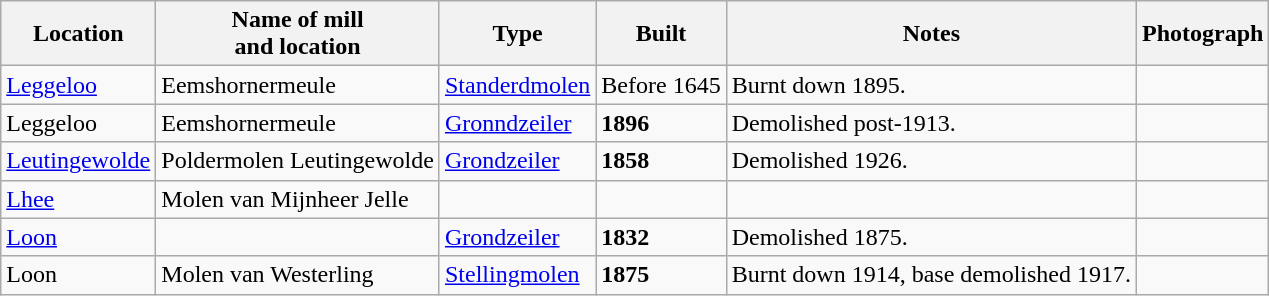<table class="wikitable">
<tr>
<th>Location</th>
<th>Name of mill<br>and location</th>
<th>Type</th>
<th>Built</th>
<th>Notes</th>
<th>Photograph</th>
</tr>
<tr>
<td><a href='#'>Leggeloo</a></td>
<td>Eemshornermeule<br></td>
<td><a href='#'>Standerdmolen</a></td>
<td>Before 1645</td>
<td>Burnt down 1895.</td>
<td></td>
</tr>
<tr>
<td>Leggeloo</td>
<td>Eemshornermeule<br></td>
<td><a href='#'>Gronndzeiler</a></td>
<td><strong>1896</strong></td>
<td>Demolished post-1913.</td>
<td></td>
</tr>
<tr>
<td><a href='#'>Leutingewolde</a></td>
<td>Poldermolen Leutingewolde<br></td>
<td><a href='#'>Grondzeiler</a></td>
<td><strong>1858</strong></td>
<td>Demolished 1926.</td>
<td></td>
</tr>
<tr>
<td><a href='#'>Lhee</a></td>
<td>Molen van Mijnheer Jelle</td>
<td></td>
<td></td>
<td></td>
<td></td>
</tr>
<tr>
<td><a href='#'>Loon</a></td>
<td></td>
<td><a href='#'>Grondzeiler</a></td>
<td><strong>1832</strong></td>
<td>Demolished  1875.</td>
<td></td>
</tr>
<tr>
<td>Loon</td>
<td>Molen van Westerling<br></td>
<td><a href='#'>Stellingmolen</a></td>
<td><strong>1875</strong></td>
<td>Burnt down 1914, base demolished 1917.</td>
<td></td>
</tr>
</table>
